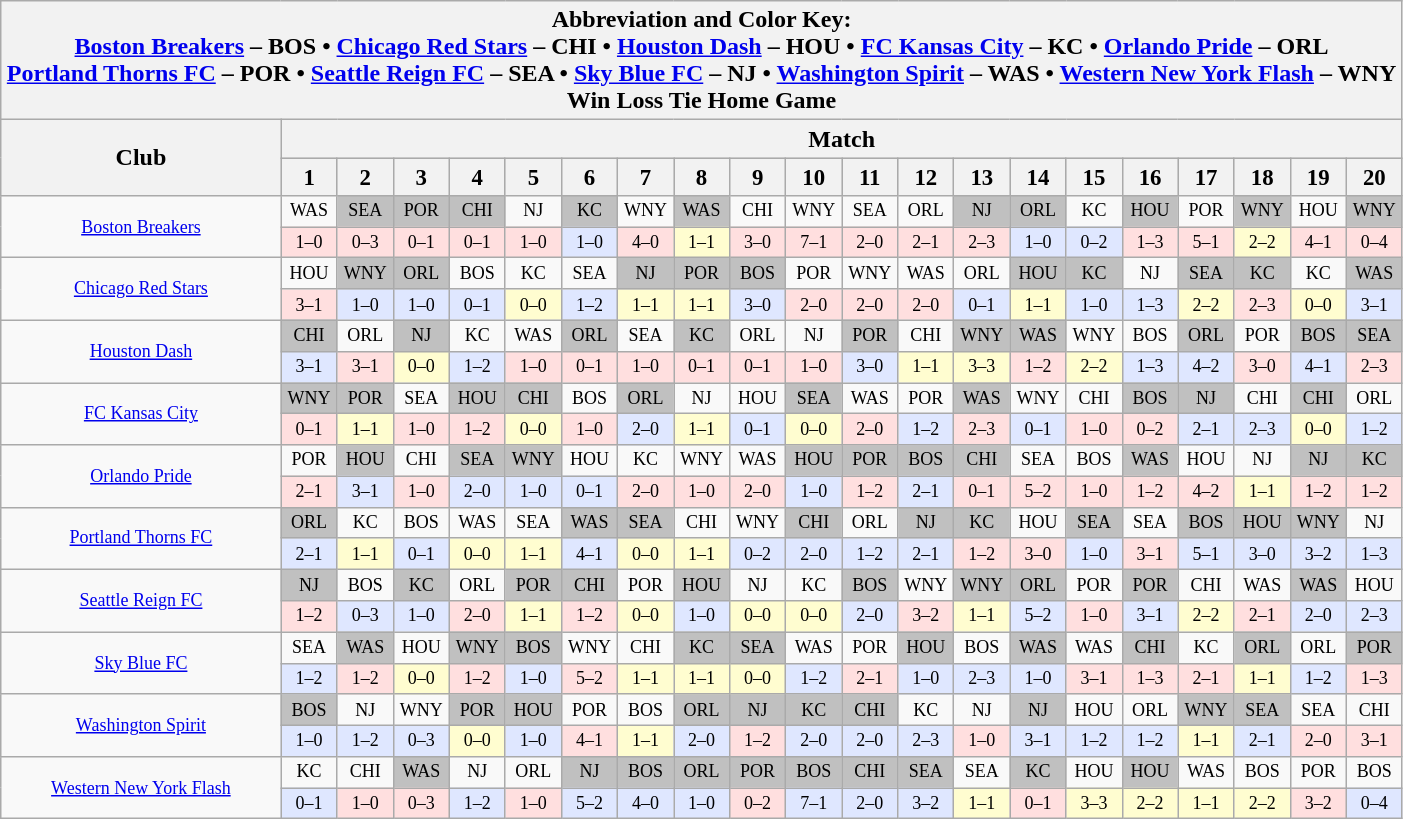<table class="wikitable" style="text-align:center;width=100%">
<tr>
<th colspan="21">Abbreviation and Color Key:<br><a href='#'>Boston Breakers</a> – BOS • <a href='#'>Chicago Red Stars</a> – CHI • <a href='#'>Houston Dash</a> – HOU • <a href='#'>FC Kansas City</a> – KC • <a href='#'>Orlando Pride</a> – ORL<br><a href='#'>Portland Thorns FC</a> – POR • <a href='#'>Seattle Reign FC</a> – SEA • <a href='#'>Sky Blue FC</a> – NJ • <a href='#'>Washington Spirit</a> – WAS • <a href='#'>Western New York Flash</a> – WNY<br><span>Win</span>  <span>Loss</span>  <span>Tie</span> <span>Home Game</span></th>
</tr>
<tr>
<th style="width:20%;" rowspan="2">Club</th>
<th style="width:80%;" colspan="20">Match</th>
</tr>
<tr style="background:#ccc; font-size:95%;">
<th style="width:4%;">1</th>
<th style="width:4%;">2</th>
<th style="width:4%;">3</th>
<th style="width:4%;">4</th>
<th style="width:4%;">5</th>
<th style="width:4%;">6</th>
<th style="width:4%;">7</th>
<th style="width:4%;">8</th>
<th style="width:4%;">9</th>
<th style="width:4%;">10</th>
<th style="width:4%;">11</th>
<th style="width:4%;">12</th>
<th style="width:4%;">13</th>
<th style="width:4%;">14</th>
<th style="width:4%;">15</th>
<th style="width:4%;">16</th>
<th style="width:4%;">17</th>
<th style="width:4%;">18</th>
<th style="width:4%;">19</th>
<th style="width:4%;">20<br></th>
</tr>
<tr style="font-size: 75%">
<td rowspan="2"><a href='#'>Boston Breakers</a></td>
<td>WAS</td>
<td style="background:silver;">SEA</td>
<td style="background:silver;">POR</td>
<td style="background:silver;">CHI</td>
<td>NJ</td>
<td style="background:silver;">KC</td>
<td>WNY</td>
<td style="background:silver;">WAS</td>
<td>CHI</td>
<td>WNY</td>
<td>SEA</td>
<td>ORL</td>
<td style="background:silver;">NJ</td>
<td style="background:silver;">ORL</td>
<td>KC</td>
<td style="background:silver;">HOU</td>
<td>POR</td>
<td style="background:silver;">WNY</td>
<td>HOU</td>
<td style="background:silver;">WNY</td>
</tr>
<tr style="font-size: 75%">
<td bgcolor=#FFDFDF>1–0</td>
<td bgcolor=#FFDFDF>0–3</td>
<td bgcolor=#FFDFDF>0–1</td>
<td bgcolor=#FFDFDF>0–1</td>
<td bgcolor=#FFDFDF>1–0</td>
<td bgcolor=#DFE7FF>1–0</td>
<td bgcolor=#FFDFDF>4–0</td>
<td bgcolor=#FFFDD0>1–1</td>
<td bgcolor=#FFDFDF>3–0</td>
<td bgcolor=#FFDFDF>7–1</td>
<td bgcolor=#FFDFDF>2–0</td>
<td bgcolor=#FFDFDF>2–1</td>
<td bgcolor=#FFDFDF>2–3</td>
<td bgcolor=#DFE7FF>1–0</td>
<td bgcolor=#DFE7FF>0–2</td>
<td bgcolor=#FFDFDF>1–3</td>
<td bgcolor=#FFDFDF>5–1</td>
<td bgcolor=#FFFDD0>2–2</td>
<td bgcolor=#FFDFDF>4–1</td>
<td bgcolor=#FFDFDF>0–4</td>
</tr>
<tr style="font-size: 75%">
<td rowspan="2"><a href='#'>Chicago Red Stars</a></td>
<td>HOU</td>
<td style="background:silver;">WNY</td>
<td style="background:silver;">ORL</td>
<td>BOS</td>
<td>KC</td>
<td>SEA</td>
<td style="background:silver;">NJ</td>
<td style="background:silver;">POR</td>
<td style="background:silver;">BOS</td>
<td>POR</td>
<td>WNY</td>
<td>WAS</td>
<td>ORL</td>
<td style="background:silver;">HOU</td>
<td style="background:silver;">KC</td>
<td>NJ</td>
<td style="background:silver;">SEA</td>
<td style="background:silver;">KC</td>
<td>KC</td>
<td style="background:silver;">WAS</td>
</tr>
<tr style="font-size: 75%">
<td bgcolor=#FFDFDF>3–1</td>
<td bgcolor=#DFE7FF>1–0</td>
<td bgcolor=#DFE7FF>1–0</td>
<td bgcolor=#DFE7FF>0–1</td>
<td bgcolor=#FFFDD0>0–0</td>
<td bgcolor=#DFE7FF>1–2</td>
<td bgcolor=#FFFDD0>1–1</td>
<td bgcolor=#FFFDD0>1–1</td>
<td bgcolor=#DFE7FF>3–0</td>
<td bgcolor=#FFDFDF>2–0</td>
<td bgcolor=#FFDFDF>2–0</td>
<td bgcolor=#FFDFDF>2–0</td>
<td bgcolor=#DFE7FF>0–1</td>
<td bgcolor=#FFFDD0>1–1</td>
<td bgcolor=#DFE7FF>1–0</td>
<td bgcolor=#DFE7FF>1–3</td>
<td bgcolor=#FFFDD0>2–2</td>
<td bgcolor=#FFDFDF>2–3</td>
<td bgcolor=#FFFDD0>0–0</td>
<td bgcolor=#DFE7FF>3–1</td>
</tr>
<tr style="font-size: 75%">
<td rowspan="2"><a href='#'>Houston Dash</a></td>
<td style="background:silver;">CHI</td>
<td>ORL</td>
<td style="background:silver;">NJ</td>
<td>KC</td>
<td>WAS</td>
<td style="background:silver;">ORL</td>
<td>SEA</td>
<td style="background:silver;">KC</td>
<td>ORL</td>
<td>NJ</td>
<td style="background:silver;">POR</td>
<td>CHI</td>
<td style="background:silver;">WNY</td>
<td style="background:silver;">WAS</td>
<td>WNY</td>
<td>BOS</td>
<td style="background:silver;">ORL</td>
<td>POR</td>
<td style="background:silver;">BOS</td>
<td style="background:silver;">SEA</td>
</tr>
<tr style="font-size: 75%">
<td bgcolor=#DFE7FF>3–1</td>
<td bgcolor=#FFDFDF>3–1</td>
<td bgcolor=#FFFDD0>0–0</td>
<td bgcolor=#DFE7FF>1–2</td>
<td bgcolor=#FFDFDF>1–0</td>
<td bgcolor=#FFDFDF>0–1</td>
<td bgcolor=#FFDFDF>1–0</td>
<td bgcolor=#FFDFDF>0–1</td>
<td bgcolor=#FFDFDF>0–1</td>
<td bgcolor=#FFDFDF>1–0</td>
<td bgcolor=#DFE7FF>3–0</td>
<td bgcolor=#FFFDD0>1–1</td>
<td bgcolor=#FFFDD0>3–3</td>
<td bgcolor=#FFDFDF>1–2</td>
<td bgcolor=#FFFDD0>2–2</td>
<td bgcolor=#DFE7FF>1–3</td>
<td bgcolor=#DFE7FF>4–2</td>
<td bgcolor=#FFDFDF>3–0</td>
<td bgcolor=#DFE7FF>4–1</td>
<td bgcolor=#FFDFDF>2–3</td>
</tr>
<tr style="font-size: 75%">
<td rowspan="2"><a href='#'>FC Kansas City</a></td>
<td style="background:silver;">WNY</td>
<td style="background:silver;">POR</td>
<td>SEA</td>
<td style="background:silver;">HOU</td>
<td style="background:silver;">CHI</td>
<td>BOS</td>
<td style="background:silver;">ORL</td>
<td>NJ</td>
<td>HOU</td>
<td style="background:silver;">SEA</td>
<td>WAS</td>
<td>POR</td>
<td style="background:silver;">WAS</td>
<td>WNY</td>
<td>CHI</td>
<td style="background:silver;">BOS</td>
<td style="background:silver;">NJ</td>
<td>CHI</td>
<td style="background:silver;">CHI</td>
<td>ORL</td>
</tr>
<tr style="font-size: 75%">
<td bgcolor=#FFDFDF>0–1</td>
<td bgcolor=#FFFDD0>1–1</td>
<td bgcolor=#FFDFDF>1–0</td>
<td bgcolor=#FFDFDF>1–2</td>
<td bgcolor=#FFFDD0>0–0</td>
<td bgcolor=#FFDFDF>1–0</td>
<td bgcolor=#DFE7FF>2–0</td>
<td bgcolor=#FFFDD0>1–1</td>
<td bgcolor=#DFE7FF>0–1</td>
<td bgcolor=#FFFDD0>0–0</td>
<td bgcolor=#FFDFDF>2–0</td>
<td bgcolor=#DFE7FF>1–2</td>
<td bgcolor=#FFDFDF>2–3</td>
<td bgcolor=#DFE7FF>0–1</td>
<td bgcolor=#FFDFDF>1–0</td>
<td bgcolor=#FFDFDF>0–2</td>
<td bgcolor=#DFE7FF>2–1</td>
<td bgcolor=#DFE7FF>2–3</td>
<td bgcolor=#FFFDD0>0–0</td>
<td bgcolor=#DFE7FF>1–2</td>
</tr>
<tr style="font-size: 75%">
<td rowspan="2"><a href='#'>Orlando Pride</a></td>
<td>POR</td>
<td style="background:silver;">HOU</td>
<td>CHI</td>
<td style="background:silver;">SEA</td>
<td style="background:silver;">WNY</td>
<td>HOU</td>
<td>KC</td>
<td>WNY</td>
<td>WAS</td>
<td style="background:silver;">HOU</td>
<td style="background:silver;">POR</td>
<td style="background:silver;">BOS</td>
<td style="background:silver;">CHI</td>
<td>SEA</td>
<td>BOS</td>
<td style="background:silver;">WAS</td>
<td>HOU</td>
<td>NJ</td>
<td style="background:silver;">NJ</td>
<td style="background:silver;">KC</td>
</tr>
<tr style="font-size: 75%">
<td bgcolor=#FFDFDF>2–1</td>
<td bgcolor=#DFE7FF>3–1</td>
<td bgcolor=#FFDFDF>1–0</td>
<td bgcolor=#DFE7FF>2–0</td>
<td bgcolor=#DFE7FF>1–0</td>
<td bgcolor=#DFE7FF>0–1</td>
<td bgcolor=#FFDFDF>2–0</td>
<td bgcolor=#FFDFDF>1–0</td>
<td bgcolor=#FFDFDF>2–0</td>
<td bgcolor=#DFE7FF>1–0</td>
<td bgcolor=#FFDFDF>1–2</td>
<td bgcolor=#DFE7FF>2–1</td>
<td bgcolor=#FFDFDF>0–1</td>
<td bgcolor=#FFDFDF>5–2</td>
<td bgcolor=#FFDFDF>1–0</td>
<td bgcolor=#FFDFDF>1–2</td>
<td bgcolor=#FFDFDF>4–2</td>
<td bgcolor=#FFFDD0>1–1</td>
<td bgcolor=#FFDFDF>1–2</td>
<td bgcolor=#FFDFDF>1–2</td>
</tr>
<tr style="font-size: 75%">
<td rowspan="2"><a href='#'>Portland Thorns FC</a></td>
<td style="background:silver;">ORL</td>
<td>KC</td>
<td>BOS</td>
<td>WAS</td>
<td>SEA</td>
<td style="background:silver;">WAS</td>
<td style="background:silver;">SEA</td>
<td>CHI</td>
<td>WNY</td>
<td style="background:silver;">CHI</td>
<td>ORL</td>
<td style="background:silver;">NJ</td>
<td style="background:silver;">KC</td>
<td>HOU</td>
<td style="background:silver;">SEA</td>
<td>SEA</td>
<td style="background:silver;">BOS</td>
<td style="background:silver;">HOU</td>
<td style="background:silver;">WNY</td>
<td>NJ</td>
</tr>
<tr style="font-size: 75%">
<td bgcolor=#DFE7FF>2–1</td>
<td bgcolor=#FFFDD0>1–1</td>
<td bgcolor=#DFE7FF>0–1</td>
<td bgcolor=#FFFDD0>0–0</td>
<td bgcolor=#FFFDD0>1–1</td>
<td bgcolor=#DFE7FF>4–1</td>
<td bgcolor=#FFFDD0>0–0</td>
<td bgcolor=#FFFDD0>1–1</td>
<td bgcolor=#DFE7FF>0–2</td>
<td bgcolor=#DFE7FF>2–0</td>
<td bgcolor=#DFE7FF>1–2</td>
<td bgcolor=#DFE7FF>2–1</td>
<td bgcolor=#FFDFDF>1–2</td>
<td bgcolor=#FFDFDF>3–0</td>
<td bgcolor=#DFE7FF>1–0</td>
<td bgcolor=#FFDFDF>3–1</td>
<td bgcolor=#DFE7FF>5–1</td>
<td bgcolor=#DFE7FF>3–0</td>
<td bgcolor=#DFE7FF>3–2</td>
<td bgcolor=#DFE7FF>1–3</td>
</tr>
<tr style="font-size: 75%">
<td rowspan="2"><a href='#'>Seattle Reign FC</a></td>
<td style="background:silver;">NJ</td>
<td>BOS</td>
<td style="background:silver;">KC</td>
<td>ORL</td>
<td style="background:silver;">POR</td>
<td style="background:silver;">CHI</td>
<td>POR</td>
<td style="background:silver;">HOU</td>
<td>NJ</td>
<td>KC</td>
<td style="background:silver;">BOS</td>
<td>WNY</td>
<td style="background:silver;">WNY</td>
<td style="background:silver;">ORL</td>
<td>POR</td>
<td style="background:silver;">POR</td>
<td>CHI</td>
<td>WAS</td>
<td style="background:silver;">WAS</td>
<td>HOU</td>
</tr>
<tr style="font-size: 75%">
<td bgcolor=#FFDFDF>1–2</td>
<td bgcolor=#DFE7FF>0–3</td>
<td bgcolor=#DFE7FF>1–0</td>
<td bgcolor=#FFDFDF>2–0</td>
<td bgcolor=#FFFDD0>1–1</td>
<td bgcolor=#FFDFDF>1–2</td>
<td bgcolor=#FFFDD0>0–0</td>
<td bgcolor=#DFE7FF>1–0</td>
<td bgcolor=#FFFDD0>0–0</td>
<td bgcolor=#FFFDD0>0–0</td>
<td bgcolor=#DFE7FF>2–0</td>
<td bgcolor=#FFDFDF>3–2</td>
<td bgcolor=#FFFDD0>1–1</td>
<td bgcolor=#DFE7FF>5–2</td>
<td bgcolor=#FFDFDF>1–0</td>
<td bgcolor=#DFE7FF>3–1</td>
<td bgcolor=#FFFDD0>2–2</td>
<td bgcolor=#FFDFDF>2–1</td>
<td bgcolor=#DFE7FF>2–0</td>
<td bgcolor=#DFE7FF>2–3</td>
</tr>
<tr style="font-size: 75%">
<td rowspan="2"><a href='#'>Sky Blue FC</a></td>
<td>SEA</td>
<td style="background:silver;">WAS</td>
<td>HOU</td>
<td style="background:silver;">WNY</td>
<td style="background:silver;">BOS</td>
<td>WNY</td>
<td>CHI</td>
<td style="background:silver;">KC</td>
<td style="background:silver;">SEA</td>
<td>WAS</td>
<td>POR</td>
<td style="background:silver;">HOU</td>
<td>BOS</td>
<td style="background:silver;">WAS</td>
<td>WAS</td>
<td style="background:silver;">CHI</td>
<td>KC</td>
<td style="background:silver;">ORL</td>
<td>ORL</td>
<td style="background:silver;">POR</td>
</tr>
<tr style="font-size: 75%">
<td bgcolor=#DFE7FF>1–2</td>
<td bgcolor=#FFDFDF>1–2</td>
<td bgcolor=#FFFDD0>0–0</td>
<td bgcolor=#FFDFDF>1–2</td>
<td bgcolor=#DFE7FF>1–0</td>
<td bgcolor=#FFDFDF>5–2</td>
<td bgcolor=#FFFDD0>1–1</td>
<td bgcolor=#FFFDD0>1–1</td>
<td bgcolor=#FFFDD0>0–0</td>
<td bgcolor=#DFE7FF>1–2</td>
<td bgcolor=#FFDFDF>2–1</td>
<td bgcolor=#DFE7FF>1–0</td>
<td bgcolor=#DFE7FF>2–3</td>
<td bgcolor=#DFE7FF>1–0</td>
<td bgcolor=#FFDFDF>3–1</td>
<td bgcolor=#FFDFDF>1–3</td>
<td bgcolor=#FFDFDF>2–1</td>
<td bgcolor=#FFFDD0>1–1</td>
<td bgcolor=#DFE7FF>1–2</td>
<td bgcolor=#FFDFDF>1–3</td>
</tr>
<tr style="font-size: 75%">
<td rowspan="2"><a href='#'>Washington Spirit</a></td>
<td style="background:silver;">BOS</td>
<td>NJ</td>
<td>WNY</td>
<td style="background:silver;">POR</td>
<td style="background:silver;">HOU</td>
<td>POR</td>
<td>BOS</td>
<td style="background:silver;">ORL</td>
<td style="background:silver;">NJ</td>
<td style="background:silver;">KC</td>
<td style="background:silver;">CHI</td>
<td>KC</td>
<td>NJ</td>
<td style="background:silver;">NJ</td>
<td>HOU</td>
<td>ORL</td>
<td style="background:silver;">WNY</td>
<td style="background:silver;">SEA</td>
<td>SEA</td>
<td>CHI</td>
</tr>
<tr style="font-size: 75%">
<td bgcolor=#DFE7FF>1–0</td>
<td bgcolor=#DFE7FF>1–2</td>
<td bgcolor=#DFE7FF>0–3</td>
<td bgcolor=#FFFDD0>0–0</td>
<td bgcolor=#DFE7FF>1–0</td>
<td bgcolor=#FFDFDF>4–1</td>
<td bgcolor=#FFFDD0>1–1</td>
<td bgcolor=#DFE7FF>2–0</td>
<td bgcolor=#FFDFDF>1–2</td>
<td bgcolor=#DFE7FF>2–0</td>
<td bgcolor=#DFE7FF>2–0</td>
<td bgcolor=#DFE7FF>2–3</td>
<td bgcolor=#FFDFDF>1–0</td>
<td bgcolor=#DFE7FF>3–1</td>
<td bgcolor=#DFE7FF>1–2</td>
<td bgcolor=#DFE7FF>1–2</td>
<td bgcolor=#FFFDD0>1–1</td>
<td bgcolor=#DFE7FF>2–1</td>
<td bgcolor=#FFDFDF>2–0</td>
<td bgcolor=#FFDFDF>3–1</td>
</tr>
<tr style="font-size: 75%">
<td rowspan="2"><a href='#'>Western New York Flash</a></td>
<td>KC</td>
<td>CHI</td>
<td style="background:silver;">WAS</td>
<td>NJ</td>
<td>ORL</td>
<td style="background:silver;">NJ</td>
<td style="background:silver;">BOS</td>
<td style="background:silver;">ORL</td>
<td style="background:silver;">POR</td>
<td style="background:silver;">BOS</td>
<td style="background:silver;">CHI</td>
<td style="background:silver;">SEA</td>
<td>SEA</td>
<td style="background:silver;">KC</td>
<td>HOU</td>
<td style="background:silver;">HOU</td>
<td>WAS</td>
<td>BOS</td>
<td>POR</td>
<td>BOS</td>
</tr>
<tr style="font-size: 75%">
<td bgcolor=#DFE7FF>0–1</td>
<td bgcolor=#FFDFDF>1–0</td>
<td bgcolor=#FFDFDF>0–3</td>
<td bgcolor=#DFE7FF>1–2</td>
<td bgcolor=#FFDFDF>1–0</td>
<td bgcolor=#DFE7FF>5–2</td>
<td bgcolor=#DFE7FF>4–0</td>
<td bgcolor=#DFE7FF>1–0</td>
<td bgcolor=#FFDFDF>0–2</td>
<td bgcolor=#DFE7FF>7–1</td>
<td bgcolor=#DFE7FF>2–0</td>
<td bgcolor=#DFE7FF>3–2</td>
<td bgcolor=#FFFDD0>1–1</td>
<td bgcolor=#FFDFDF>0–1</td>
<td bgcolor=#FFFDD0>3–3</td>
<td bgcolor=#FFFDD0>2–2</td>
<td bgcolor=#FFFDD0>1–1</td>
<td bgcolor=#FFFDD0>2–2</td>
<td bgcolor=#FFDFDF>3–2</td>
<td bgcolor=#DFE7FF>0–4</td>
</tr>
</table>
